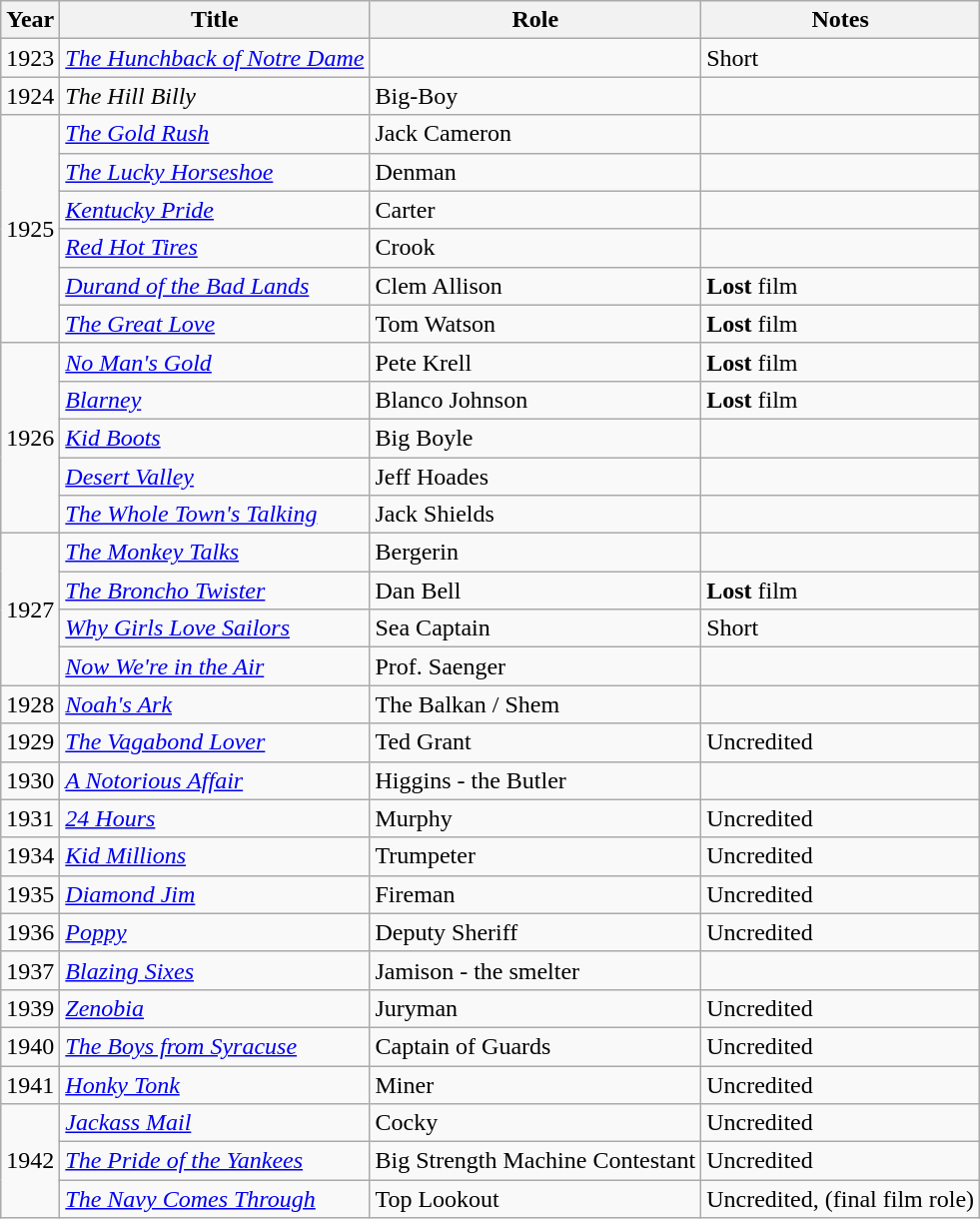<table class="wikitable">
<tr>
<th>Year</th>
<th>Title</th>
<th>Role</th>
<th>Notes</th>
</tr>
<tr>
<td>1923</td>
<td><em><a href='#'>The Hunchback of Notre Dame</a></em></td>
<td></td>
<td>Short</td>
</tr>
<tr>
<td>1924</td>
<td><em>The Hill Billy</em></td>
<td>Big-Boy</td>
<td></td>
</tr>
<tr>
<td rowspan=6>1925</td>
<td><em><a href='#'>The Gold Rush</a></em></td>
<td>Jack Cameron</td>
<td></td>
</tr>
<tr>
<td><em><a href='#'>The Lucky Horseshoe</a></em></td>
<td>Denman</td>
<td></td>
</tr>
<tr>
<td><em><a href='#'>Kentucky Pride</a></em></td>
<td>Carter</td>
<td></td>
</tr>
<tr>
<td><em><a href='#'>Red Hot Tires</a></em></td>
<td>Crook</td>
<td></td>
</tr>
<tr>
<td><em><a href='#'>Durand of the Bad Lands</a></em></td>
<td>Clem Allison</td>
<td><strong>Lost</strong> film</td>
</tr>
<tr>
<td><em><a href='#'>The Great Love</a></em></td>
<td>Tom Watson</td>
<td><strong>Lost</strong> film</td>
</tr>
<tr>
<td rowspan=5>1926</td>
<td><em><a href='#'>No Man's Gold</a></em></td>
<td>Pete Krell</td>
<td><strong>Lost</strong> film</td>
</tr>
<tr>
<td><em><a href='#'>Blarney</a></em></td>
<td>Blanco Johnson</td>
<td><strong>Lost</strong> film</td>
</tr>
<tr>
<td><em><a href='#'>Kid Boots</a></em></td>
<td>Big Boyle</td>
<td></td>
</tr>
<tr>
<td><em><a href='#'>Desert Valley</a></em></td>
<td>Jeff Hoades</td>
<td></td>
</tr>
<tr>
<td><em><a href='#'>The Whole Town's Talking</a></em></td>
<td>Jack Shields</td>
<td></td>
</tr>
<tr>
<td rowspan=4>1927</td>
<td><em><a href='#'>The Monkey Talks</a></em></td>
<td>Bergerin</td>
<td></td>
</tr>
<tr>
<td><em><a href='#'>The Broncho Twister</a></em></td>
<td>Dan Bell</td>
<td><strong>Lost</strong> film</td>
</tr>
<tr>
<td><em><a href='#'>Why Girls Love Sailors</a></em></td>
<td>Sea Captain</td>
<td>Short</td>
</tr>
<tr>
<td><em><a href='#'>Now We're in the Air</a></em></td>
<td>Prof. Saenger</td>
<td></td>
</tr>
<tr>
<td>1928</td>
<td><em><a href='#'>Noah's Ark</a></em></td>
<td>The Balkan / Shem</td>
<td></td>
</tr>
<tr>
<td>1929</td>
<td><em><a href='#'>The Vagabond Lover</a></em></td>
<td>Ted Grant</td>
<td>Uncredited</td>
</tr>
<tr>
<td>1930</td>
<td><em><a href='#'>A Notorious Affair</a></em></td>
<td>Higgins - the Butler</td>
<td></td>
</tr>
<tr>
<td>1931</td>
<td><em><a href='#'>24 Hours</a></em></td>
<td>Murphy</td>
<td>Uncredited</td>
</tr>
<tr>
<td>1934</td>
<td><em><a href='#'>Kid Millions</a></em></td>
<td>Trumpeter</td>
<td>Uncredited</td>
</tr>
<tr>
<td>1935</td>
<td><em><a href='#'>Diamond Jim</a></em></td>
<td>Fireman</td>
<td>Uncredited</td>
</tr>
<tr>
<td>1936</td>
<td><em><a href='#'>Poppy</a></em></td>
<td>Deputy Sheriff</td>
<td>Uncredited</td>
</tr>
<tr>
<td>1937</td>
<td><em><a href='#'>Blazing Sixes</a></em></td>
<td>Jamison - the smelter</td>
<td></td>
</tr>
<tr>
<td>1939</td>
<td><em><a href='#'>Zenobia</a></em></td>
<td>Juryman</td>
<td>Uncredited</td>
</tr>
<tr>
<td>1940</td>
<td><em><a href='#'>The Boys from Syracuse</a></em></td>
<td>Captain of Guards</td>
<td>Uncredited</td>
</tr>
<tr>
<td>1941</td>
<td><em><a href='#'>Honky Tonk</a></em></td>
<td>Miner</td>
<td>Uncredited</td>
</tr>
<tr>
<td rowspan=3>1942</td>
<td><em><a href='#'>Jackass Mail</a></em></td>
<td>Cocky</td>
<td>Uncredited</td>
</tr>
<tr>
<td><em><a href='#'>The Pride of the Yankees</a></em></td>
<td>Big Strength Machine Contestant</td>
<td>Uncredited</td>
</tr>
<tr>
<td><em><a href='#'>The Navy Comes Through</a></em></td>
<td>Top Lookout</td>
<td>Uncredited, (final film role)</td>
</tr>
</table>
